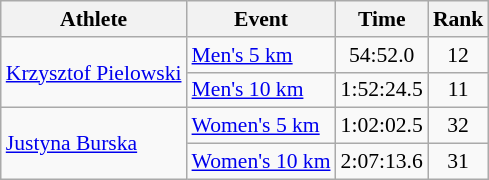<table class="wikitable" style="font-size:90%;">
<tr>
<th>Athlete</th>
<th>Event</th>
<th>Time</th>
<th>Rank</th>
</tr>
<tr align=center>
<td align=left rowspan=2><a href='#'>Krzysztof Pielowski</a></td>
<td align=left><a href='#'>Men's 5 km</a></td>
<td>54:52.0</td>
<td>12</td>
</tr>
<tr align=center>
<td align=left><a href='#'>Men's 10 km</a></td>
<td>1:52:24.5</td>
<td>11</td>
</tr>
<tr align=center>
<td align=left rowspan=2><a href='#'>Justyna Burska</a></td>
<td align=left><a href='#'>Women's 5 km</a></td>
<td>1:02:02.5</td>
<td>32</td>
</tr>
<tr align=center>
<td align=left><a href='#'>Women's 10 km</a></td>
<td>2:07:13.6</td>
<td>31</td>
</tr>
</table>
